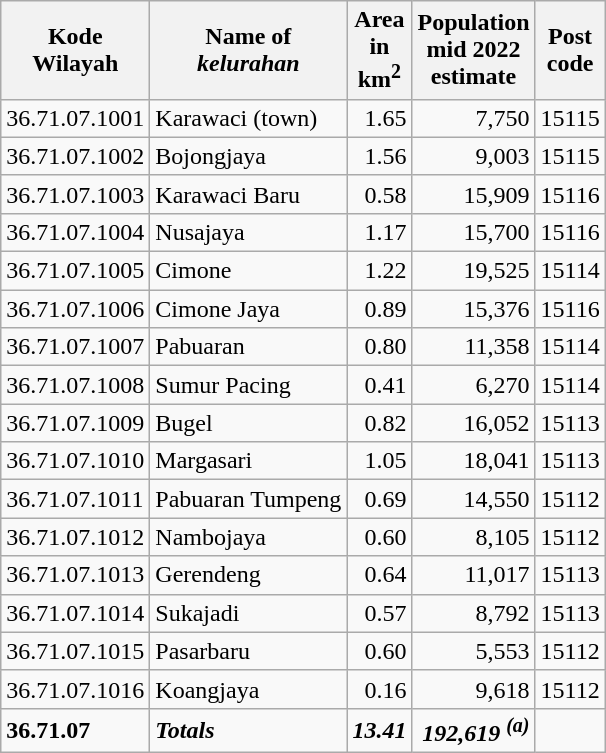<table class="wikitable">
<tr>
<th>Kode <br>Wilayah</th>
<th>Name of <br> <em>kelurahan</em></th>
<th>Area <br>in <br>km<sup>2</sup></th>
<th>Population<br>mid 2022<br>estimate</th>
<th>Post<br>code</th>
</tr>
<tr>
<td>36.71.07.1001</td>
<td>Karawaci (town)</td>
<td align="right">1.65</td>
<td align="right">7,750</td>
<td>15115</td>
</tr>
<tr>
<td>36.71.07.1002</td>
<td>Bojongjaya</td>
<td align="right">1.56</td>
<td align="right">9,003</td>
<td>15115</td>
</tr>
<tr>
<td>36.71.07.1003</td>
<td>Karawaci Baru</td>
<td align="right">0.58</td>
<td align="right">15,909</td>
<td>15116</td>
</tr>
<tr>
<td>36.71.07.1004</td>
<td>Nusajaya</td>
<td align="right">1.17</td>
<td align="right">15,700</td>
<td>15116</td>
</tr>
<tr>
<td>36.71.07.1005</td>
<td>Cimone</td>
<td align="right">1.22</td>
<td align="right">19,525</td>
<td>15114</td>
</tr>
<tr>
<td>36.71.07.1006</td>
<td>Cimone Jaya</td>
<td align="right">0.89</td>
<td align="right">15,376</td>
<td>15116</td>
</tr>
<tr>
<td>36.71.07.1007</td>
<td>Pabuaran</td>
<td align="right">0.80</td>
<td align="right">11,358</td>
<td>15114</td>
</tr>
<tr>
<td>36.71.07.1008</td>
<td>Sumur Pacing</td>
<td align="right">0.41</td>
<td align="right">6,270</td>
<td>15114</td>
</tr>
<tr>
<td>36.71.07.1009</td>
<td>Bugel</td>
<td align="right">0.82</td>
<td align="right">16,052</td>
<td>15113</td>
</tr>
<tr>
<td>36.71.07.1010</td>
<td>Margasari</td>
<td align="right">1.05</td>
<td align="right">18,041</td>
<td>15113</td>
</tr>
<tr>
<td>36.71.07.1011</td>
<td>Pabuaran Tumpeng</td>
<td align="right">0.69</td>
<td align="right">14,550</td>
<td>15112</td>
</tr>
<tr>
<td>36.71.07.1012</td>
<td>Nambojaya</td>
<td align="right">0.60</td>
<td align="right">8,105</td>
<td>15112</td>
</tr>
<tr>
<td>36.71.07.1013</td>
<td>Gerendeng</td>
<td align="right">0.64</td>
<td align="right">11,017</td>
<td>15113</td>
</tr>
<tr>
<td>36.71.07.1014</td>
<td>Sukajadi</td>
<td align="right">0.57</td>
<td align="right">8,792</td>
<td>15113</td>
</tr>
<tr>
<td>36.71.07.1015</td>
<td>Pasarbaru</td>
<td align="right">0.60</td>
<td align="right">5,553</td>
<td>15112</td>
</tr>
<tr>
<td>36.71.07.1016</td>
<td>Koangjaya</td>
<td align="right">0.16</td>
<td align="right">9,618</td>
<td>15112</td>
</tr>
<tr>
<td><strong>36.71.07</strong></td>
<td><strong><em>Totals</em></strong></td>
<td align="right"><strong><em>13.41</em></strong></td>
<td align="right"><strong><em>192,619 <sup>(a)</sup></em></strong></td>
<td></td>
</tr>
</table>
